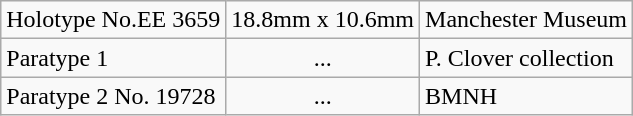<table class="wikitable">
<tr>
<td>Holotype No.EE 3659</td>
<td>18.8mm x 10.6mm</td>
<td>Manchester Museum</td>
</tr>
<tr>
<td>Paratype 1</td>
<td align=center>...</td>
<td>P. Clover collection</td>
</tr>
<tr>
<td>Paratype 2 No. 19728</td>
<td align=center>...</td>
<td>BMNH</td>
</tr>
</table>
